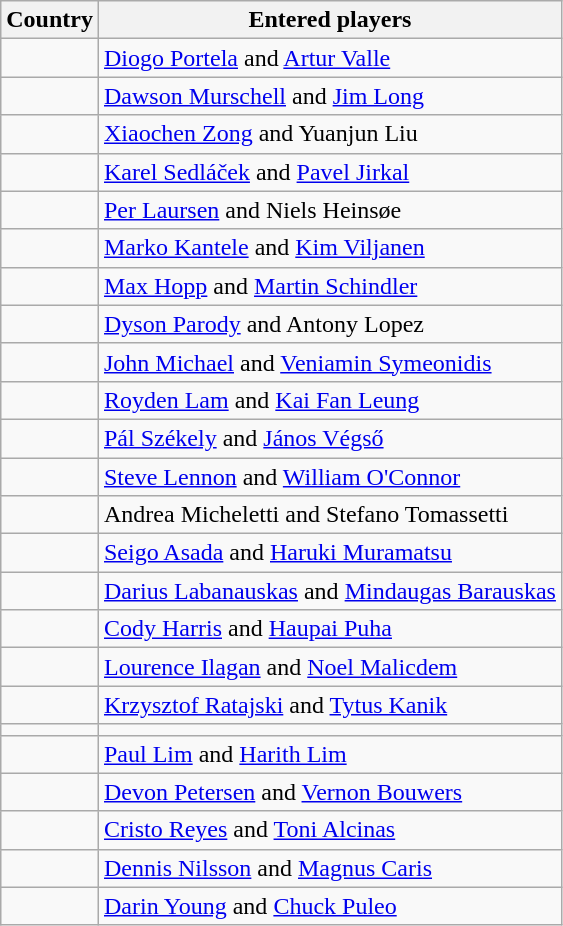<table class="wikitable">
<tr>
<th>Country</th>
<th>Entered players</th>
</tr>
<tr>
<td></td>
<td><a href='#'>Diogo Portela</a> and <a href='#'>Artur Valle</a></td>
</tr>
<tr>
<td></td>
<td><a href='#'>Dawson Murschell</a> and <a href='#'>Jim Long</a></td>
</tr>
<tr>
<td></td>
<td><a href='#'>Xiaochen Zong</a> and Yuanjun Liu</td>
</tr>
<tr>
<td></td>
<td><a href='#'>Karel Sedláček</a> and <a href='#'>Pavel Jirkal</a></td>
</tr>
<tr>
<td></td>
<td><a href='#'>Per Laursen</a> and Niels Heinsøe</td>
</tr>
<tr>
<td></td>
<td><a href='#'>Marko Kantele</a> and <a href='#'>Kim Viljanen</a></td>
</tr>
<tr>
<td></td>
<td><a href='#'>Max Hopp</a> and <a href='#'>Martin Schindler</a></td>
</tr>
<tr>
<td></td>
<td><a href='#'>Dyson Parody</a> and Antony Lopez</td>
</tr>
<tr>
<td></td>
<td><a href='#'>John Michael</a> and <a href='#'>Veniamin Symeonidis</a></td>
</tr>
<tr>
<td></td>
<td><a href='#'>Royden Lam</a> and <a href='#'>Kai Fan Leung</a></td>
</tr>
<tr>
<td></td>
<td><a href='#'>Pál Székely</a> and <a href='#'>János Végső</a></td>
</tr>
<tr>
<td></td>
<td><a href='#'>Steve Lennon</a> and <a href='#'>William O'Connor</a></td>
</tr>
<tr>
<td></td>
<td>Andrea Micheletti and Stefano Tomassetti</td>
</tr>
<tr>
<td></td>
<td><a href='#'>Seigo Asada</a> and <a href='#'>Haruki Muramatsu</a></td>
</tr>
<tr>
<td></td>
<td><a href='#'>Darius Labanauskas</a> and <a href='#'>Mindaugas Barauskas</a></td>
</tr>
<tr>
<td></td>
<td><a href='#'>Cody Harris</a> and <a href='#'>Haupai Puha</a></td>
</tr>
<tr>
<td></td>
<td><a href='#'>Lourence Ilagan</a> and <a href='#'>Noel Malicdem</a></td>
</tr>
<tr>
<td></td>
<td><a href='#'>Krzysztof Ratajski</a> and <a href='#'>Tytus Kanik</a></td>
</tr>
<tr>
<td></td>
<td></td>
</tr>
<tr>
<td></td>
<td><a href='#'>Paul Lim</a> and <a href='#'>Harith Lim</a></td>
</tr>
<tr>
<td></td>
<td><a href='#'>Devon Petersen</a> and <a href='#'>Vernon Bouwers</a></td>
</tr>
<tr>
<td></td>
<td><a href='#'>Cristo Reyes</a> and <a href='#'>Toni Alcinas</a></td>
</tr>
<tr>
<td></td>
<td><a href='#'>Dennis Nilsson</a> and <a href='#'>Magnus Caris</a></td>
</tr>
<tr>
<td></td>
<td><a href='#'>Darin Young</a> and <a href='#'>Chuck Puleo</a></td>
</tr>
</table>
